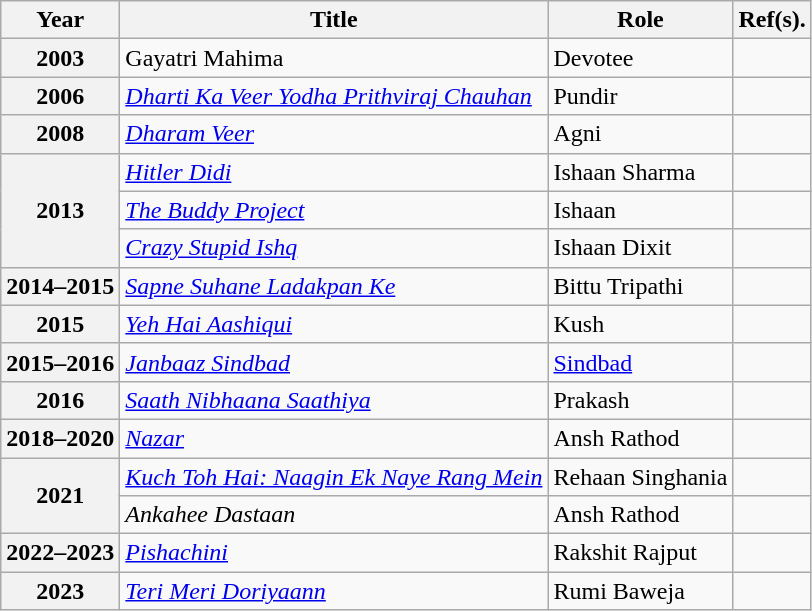<table class="wikitable plainrowheaders sortable">
<tr>
<th scope="col">Year</th>
<th scope="col">Title</th>
<th scope="col">Role</th>
<th scope="col" class="unsortable">Ref(s).</th>
</tr>
<tr>
<th scope="row">2003</th>
<td>Gayatri Mahima</td>
<td>Devotee</td>
<td></td>
</tr>
<tr>
<th scope="row">2006</th>
<td><em><a href='#'>Dharti Ka Veer Yodha Prithviraj Chauhan</a></em></td>
<td>Pundir</td>
<td></td>
</tr>
<tr>
<th scope="row">2008</th>
<td><em><a href='#'>Dharam Veer</a></em></td>
<td>Agni</td>
<td></td>
</tr>
<tr>
<th scope="row" rowspan="3">2013</th>
<td><em><a href='#'>Hitler Didi</a></em></td>
<td>Ishaan Sharma</td>
<td></td>
</tr>
<tr>
<td><em><a href='#'>The Buddy Project</a></em></td>
<td>Ishaan</td>
<td></td>
</tr>
<tr>
<td><em><a href='#'>Crazy Stupid Ishq</a></em></td>
<td>Ishaan Dixit</td>
<td></td>
</tr>
<tr>
<th scope="row">2014–2015</th>
<td><em><a href='#'>Sapne Suhane Ladakpan Ke</a></em></td>
<td>Bittu Tripathi</td>
<td></td>
</tr>
<tr>
<th scope="row">2015</th>
<td><em><a href='#'>Yeh Hai Aashiqui</a></em></td>
<td>Kush</td>
<td></td>
</tr>
<tr>
<th scope="row">2015–2016</th>
<td><em><a href='#'>Janbaaz Sindbad</a></em></td>
<td><a href='#'>Sindbad</a></td>
<td></td>
</tr>
<tr>
<th scope="row">2016</th>
<td><em><a href='#'>Saath Nibhaana Saathiya</a></em></td>
<td>Prakash</td>
<td></td>
</tr>
<tr>
<th scope="row">2018–2020</th>
<td><a href='#'><em>Nazar</em></a></td>
<td>Ansh Rathod</td>
<td></td>
</tr>
<tr>
<th scope="row" rowspan="2">2021</th>
<td><em><a href='#'>Kuch Toh Hai: Naagin Ek Naye Rang Mein</a></em></td>
<td>Rehaan Singhania</td>
<td></td>
</tr>
<tr>
<td><em>Ankahee Dastaan</em></td>
<td>Ansh Rathod</td>
<td></td>
</tr>
<tr>
<th scope="row">2022–2023</th>
<td><em><a href='#'>Pishachini</a></em></td>
<td>Rakshit Rajput</td>
<td></td>
</tr>
<tr>
<th scope="row">2023</th>
<td><em><a href='#'>Teri Meri Doriyaann</a></em></td>
<td>Rumi Baweja</td>
<td></td>
</tr>
</table>
